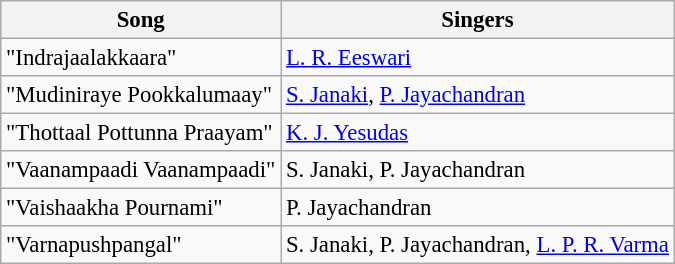<table class="wikitable" style="font-size:95%;">
<tr>
<th>Song</th>
<th>Singers</th>
</tr>
<tr>
<td>"Indrajaalakkaara"</td>
<td><a href='#'>L. R. Eeswari</a></td>
</tr>
<tr>
<td>"Mudiniraye Pookkalumaay"</td>
<td><a href='#'>S. Janaki</a>, <a href='#'>P. Jayachandran</a></td>
</tr>
<tr>
<td>"Thottaal Pottunna Praayam"</td>
<td><a href='#'>K. J. Yesudas</a></td>
</tr>
<tr>
<td>"Vaanampaadi Vaanampaadi"</td>
<td>S. Janaki, P. Jayachandran</td>
</tr>
<tr>
<td>"Vaishaakha Pournami"</td>
<td>P. Jayachandran</td>
</tr>
<tr>
<td>"Varnapushpangal"</td>
<td>S. Janaki, P. Jayachandran, <a href='#'>L. P. R. Varma</a></td>
</tr>
</table>
